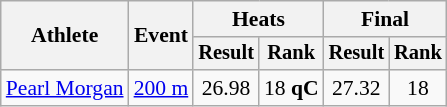<table class="wikitable" style="font-size:90%">
<tr>
<th rowspan=2>Athlete</th>
<th rowspan=2>Event</th>
<th colspan=2>Heats</th>
<th colspan=2>Final</th>
</tr>
<tr style="font-size:95%">
<th>Result</th>
<th>Rank</th>
<th>Result</th>
<th>Rank</th>
</tr>
<tr align=center>
<td align=left><a href='#'>Pearl Morgan</a></td>
<td align=left><a href='#'>200 m</a></td>
<td>26.98</td>
<td>18 <strong>qC</strong></td>
<td>27.32</td>
<td>18</td>
</tr>
</table>
